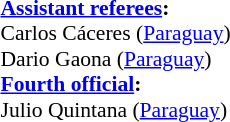<table width=50% style="font-size: 90%">
<tr>
<td><br><strong><a href='#'>Assistant referees</a>:</strong>
<br>Carlos Cáceres (<a href='#'>Paraguay</a>)
<br>Dario Gaona (<a href='#'>Paraguay</a>)
<br><strong><a href='#'>Fourth official</a>:</strong>
<br>Julio Quintana (<a href='#'>Paraguay</a>)</td>
</tr>
</table>
